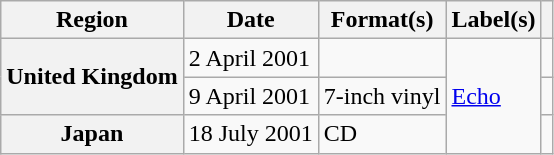<table class="wikitable plainrowheaders">
<tr>
<th scope="col">Region</th>
<th scope="col">Date</th>
<th scope="col">Format(s)</th>
<th scope="col">Label(s)</th>
<th scope="col"></th>
</tr>
<tr>
<th scope="row" rowspan="2">United Kingdom</th>
<td>2 April 2001</td>
<td></td>
<td rowspan="3"><a href='#'>Echo</a></td>
<td></td>
</tr>
<tr>
<td>9 April 2001</td>
<td>7-inch vinyl</td>
<td></td>
</tr>
<tr>
<th scope="row">Japan</th>
<td>18 July 2001</td>
<td>CD</td>
<td></td>
</tr>
</table>
